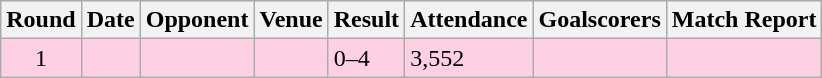<table class="wikitable">
<tr>
<th>Round</th>
<th>Date</th>
<th>Opponent</th>
<th>Venue</th>
<th>Result</th>
<th>Attendance</th>
<th>Goalscorers</th>
<th>Match Report</th>
</tr>
<tr style="background-color: #ffd0e3;">
<td align="center">1</td>
<td></td>
<td></td>
<td></td>
<td>0–4</td>
<td>3,552</td>
<td></td>
<td></td>
</tr>
</table>
